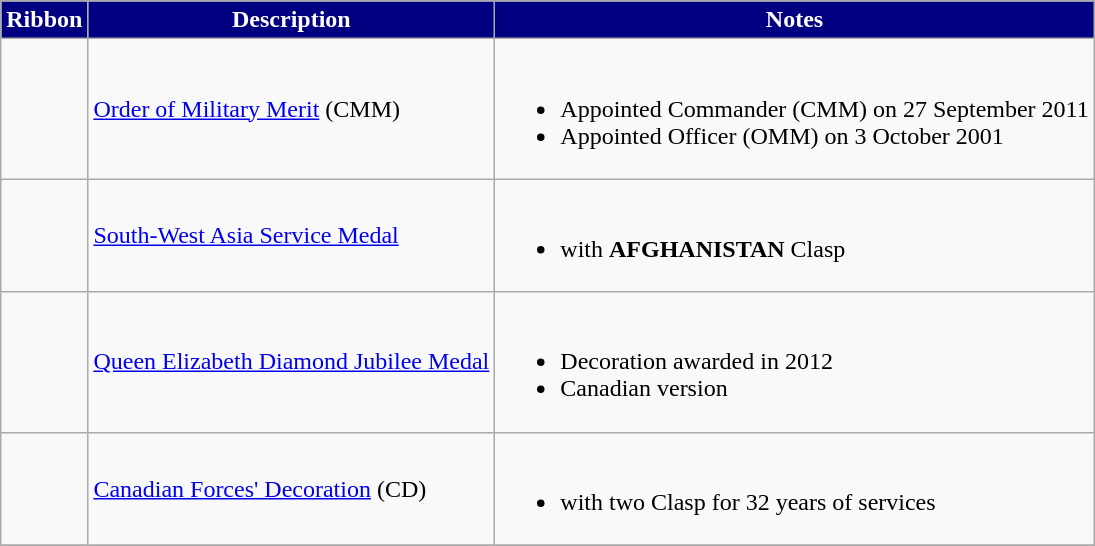<table class="wikitable">
<tr style="background:Navy;color:White" align="center">
<td><strong>Ribbon</strong></td>
<td><strong>Description</strong></td>
<td><strong>Notes</strong></td>
</tr>
<tr>
<td></td>
<td><a href='#'>Order of Military Merit</a> (CMM)</td>
<td><br><ul><li>Appointed Commander (CMM) on 27 September 2011</li><li>Appointed Officer (OMM) on 3 October 2001</li></ul></td>
</tr>
<tr>
<td></td>
<td><a href='#'>South-West Asia Service Medal</a></td>
<td><br><ul><li>with <strong>AFGHANISTAN</strong> Clasp</li></ul></td>
</tr>
<tr>
<td></td>
<td><a href='#'>Queen Elizabeth Diamond Jubilee Medal</a></td>
<td><br><ul><li>Decoration awarded in 2012</li><li>Canadian version</li></ul></td>
</tr>
<tr>
<td></td>
<td><a href='#'>Canadian Forces' Decoration</a> (CD)</td>
<td><br><ul><li>with two Clasp for 32 years of services</li></ul></td>
</tr>
<tr>
</tr>
</table>
